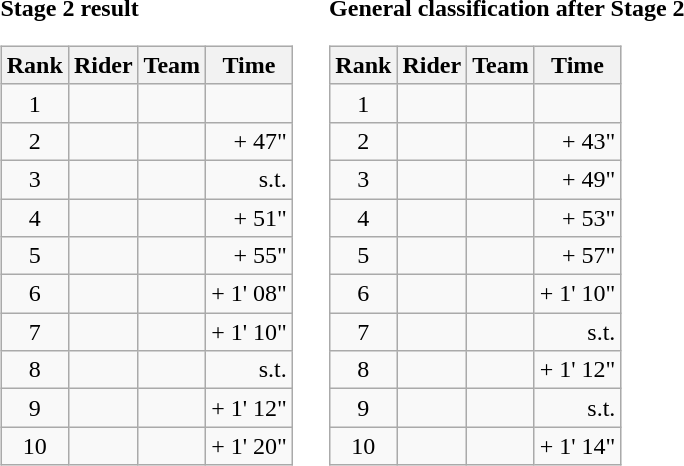<table>
<tr>
<td><strong>Stage 2 result</strong><br><table class="wikitable">
<tr>
<th scope="col">Rank</th>
<th scope="col">Rider</th>
<th scope="col">Team</th>
<th scope="col">Time</th>
</tr>
<tr>
<td style="text-align:center;">1</td>
<td></td>
<td></td>
<td style="text-align:right;"></td>
</tr>
<tr>
<td style="text-align:center;">2</td>
<td></td>
<td></td>
<td style="text-align:right;">+ 47"</td>
</tr>
<tr>
<td style="text-align:center;">3</td>
<td></td>
<td></td>
<td style="text-align:right;">s.t.</td>
</tr>
<tr>
<td style="text-align:center;">4</td>
<td></td>
<td></td>
<td style="text-align:right;">+ 51"</td>
</tr>
<tr>
<td style="text-align:center;">5</td>
<td></td>
<td></td>
<td style="text-align:right;">+ 55"</td>
</tr>
<tr>
<td style="text-align:center;">6</td>
<td></td>
<td></td>
<td style="text-align:right;">+ 1' 08"</td>
</tr>
<tr>
<td style="text-align:center;">7</td>
<td></td>
<td></td>
<td style="text-align:right;">+ 1' 10"</td>
</tr>
<tr>
<td style="text-align:center;">8</td>
<td></td>
<td></td>
<td style="text-align:right;">s.t.</td>
</tr>
<tr>
<td style="text-align:center;">9</td>
<td></td>
<td></td>
<td style="text-align:right;">+ 1' 12"</td>
</tr>
<tr>
<td style="text-align:center;">10</td>
<td></td>
<td></td>
<td style="text-align:right;">+ 1' 20"</td>
</tr>
</table>
</td>
<td></td>
<td><strong>General classification after Stage 2</strong><br><table class="wikitable">
<tr>
<th scope="col">Rank</th>
<th scope="col">Rider</th>
<th scope="col">Team</th>
<th scope="col">Time</th>
</tr>
<tr>
<td style="text-align:center;">1</td>
<td></td>
<td></td>
<td style="text-align:right;"></td>
</tr>
<tr>
<td style="text-align:center;">2</td>
<td></td>
<td></td>
<td style="text-align:right;">+ 43"</td>
</tr>
<tr>
<td style="text-align:center;">3</td>
<td></td>
<td></td>
<td style="text-align:right;">+ 49"</td>
</tr>
<tr>
<td style="text-align:center;">4</td>
<td></td>
<td></td>
<td style="text-align:right;">+ 53"</td>
</tr>
<tr>
<td style="text-align:center;">5</td>
<td></td>
<td></td>
<td style="text-align:right;">+ 57"</td>
</tr>
<tr>
<td style="text-align:center;">6</td>
<td></td>
<td></td>
<td style="text-align:right;">+ 1' 10"</td>
</tr>
<tr>
<td style="text-align:center;">7</td>
<td></td>
<td></td>
<td style="text-align:right;">s.t.</td>
</tr>
<tr>
<td style="text-align:center;">8</td>
<td></td>
<td></td>
<td style="text-align:right;">+ 1' 12"</td>
</tr>
<tr>
<td style="text-align:center;">9</td>
<td></td>
<td></td>
<td style="text-align:right;">s.t.</td>
</tr>
<tr>
<td style="text-align:center;">10</td>
<td></td>
<td></td>
<td style="text-align:right;">+ 1' 14"</td>
</tr>
</table>
</td>
</tr>
</table>
